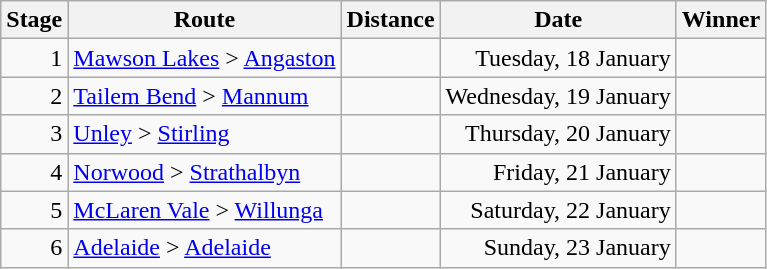<table class="wikitable">
<tr>
<th>Stage</th>
<th>Route</th>
<th>Distance</th>
<th>Date</th>
<th>Winner</th>
</tr>
<tr>
<td align=right>1</td>
<td><a href='#'>Mawson Lakes</a> > <a href='#'>Angaston</a></td>
<td></td>
<td align=right>Tuesday, 18 January</td>
<td></td>
</tr>
<tr>
<td align=right>2</td>
<td><a href='#'>Tailem Bend</a> > <a href='#'>Mannum</a></td>
<td></td>
<td align=right>Wednesday, 19 January</td>
<td></td>
</tr>
<tr>
<td align=right>3</td>
<td><a href='#'>Unley</a> > <a href='#'>Stirling</a></td>
<td></td>
<td align=right>Thursday, 20 January</td>
<td></td>
</tr>
<tr>
<td align=right>4</td>
<td><a href='#'>Norwood</a> > <a href='#'>Strathalbyn</a></td>
<td></td>
<td align=right>Friday, 21 January</td>
<td></td>
</tr>
<tr>
<td align=right>5</td>
<td><a href='#'>McLaren Vale</a> > <a href='#'>Willunga</a></td>
<td></td>
<td align=right>Saturday, 22 January</td>
<td></td>
</tr>
<tr>
<td align=right>6</td>
<td><a href='#'>Adelaide</a> > <a href='#'>Adelaide</a></td>
<td></td>
<td align=right>Sunday, 23 January</td>
<td></td>
</tr>
</table>
